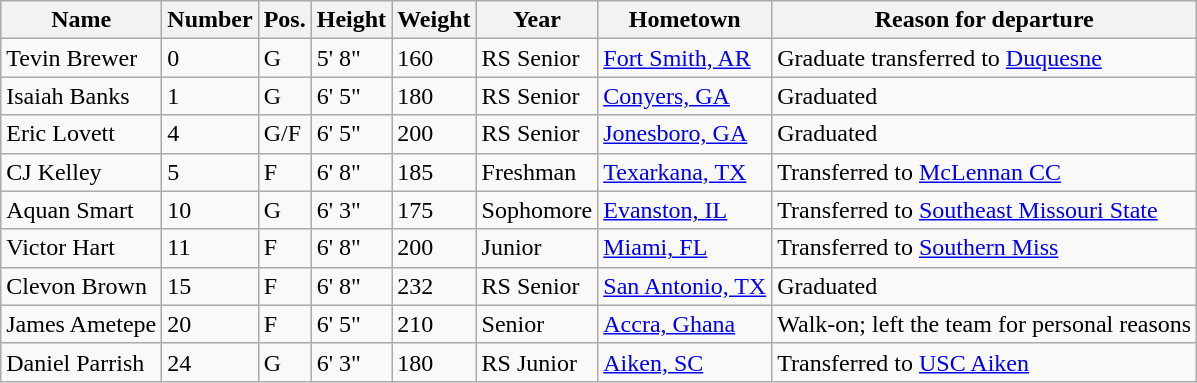<table class="wikitable sortable" border="1">
<tr>
<th>Name</th>
<th>Number</th>
<th>Pos.</th>
<th>Height</th>
<th>Weight</th>
<th>Year</th>
<th>Hometown</th>
<th class="unsortable">Reason for departure</th>
</tr>
<tr>
<td>Tevin Brewer</td>
<td>0</td>
<td>G</td>
<td>5' 8"</td>
<td>160</td>
<td>RS Senior</td>
<td><a href='#'>Fort Smith, AR</a></td>
<td>Graduate transferred to <a href='#'>Duquesne</a></td>
</tr>
<tr>
<td>Isaiah Banks</td>
<td>1</td>
<td>G</td>
<td>6' 5"</td>
<td>180</td>
<td>RS Senior</td>
<td><a href='#'>Conyers, GA</a></td>
<td>Graduated</td>
</tr>
<tr>
<td>Eric Lovett</td>
<td>4</td>
<td>G/F</td>
<td>6' 5"</td>
<td>200</td>
<td>RS Senior</td>
<td><a href='#'>Jonesboro, GA</a></td>
<td>Graduated</td>
</tr>
<tr>
<td>CJ Kelley</td>
<td>5</td>
<td>F</td>
<td>6' 8"</td>
<td>185</td>
<td>Freshman</td>
<td><a href='#'>Texarkana, TX</a></td>
<td>Transferred to <a href='#'>McLennan CC</a></td>
</tr>
<tr>
<td>Aquan Smart</td>
<td>10</td>
<td>G</td>
<td>6' 3"</td>
<td>175</td>
<td>Sophomore</td>
<td><a href='#'>Evanston, IL</a></td>
<td>Transferred to <a href='#'>Southeast Missouri State</a></td>
</tr>
<tr>
<td>Victor Hart</td>
<td>11</td>
<td>F</td>
<td>6' 8"</td>
<td>200</td>
<td>Junior</td>
<td><a href='#'>Miami, FL</a></td>
<td>Transferred to <a href='#'>Southern Miss</a></td>
</tr>
<tr>
<td>Clevon Brown</td>
<td>15</td>
<td>F</td>
<td>6' 8"</td>
<td>232</td>
<td>RS Senior</td>
<td><a href='#'>San Antonio, TX</a></td>
<td>Graduated</td>
</tr>
<tr>
<td>James Ametepe</td>
<td>20</td>
<td>F</td>
<td>6' 5"</td>
<td>210</td>
<td>Senior</td>
<td><a href='#'>Accra, Ghana</a></td>
<td>Walk-on; left the team for personal reasons</td>
</tr>
<tr>
<td>Daniel Parrish</td>
<td>24</td>
<td>G</td>
<td>6' 3"</td>
<td>180</td>
<td>RS Junior</td>
<td><a href='#'>Aiken, SC</a></td>
<td>Transferred to <a href='#'>USC Aiken</a></td>
</tr>
</table>
